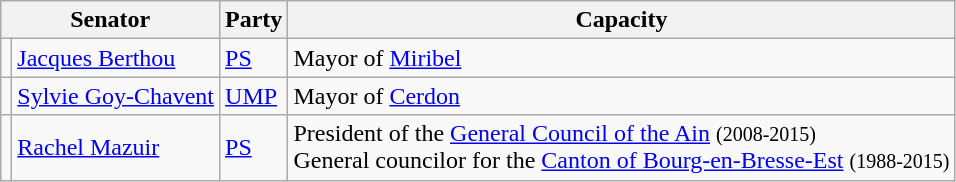<table class="wikitable">
<tr>
<th colspan="2">Senator</th>
<th>Party</th>
<th>Capacity</th>
</tr>
<tr>
<td></td>
<td><a href='#'>Jacques Berthou</a></td>
<td><a href='#'>PS</a></td>
<td>Mayor of <a href='#'>Miribel</a></td>
</tr>
<tr>
<td></td>
<td><a href='#'>Sylvie Goy-Chavent</a></td>
<td><a href='#'>UMP</a></td>
<td>Mayor of <a href='#'>Cerdon</a></td>
</tr>
<tr>
<td></td>
<td><a href='#'>Rachel Mazuir</a></td>
<td><a href='#'>PS</a></td>
<td>President of the <a href='#'>General Council of the Ain</a> <small>(2008-2015)</small><br>General councilor for the <a href='#'>Canton of Bourg-en-Bresse-Est</a> <small>(1988-2015)</small></td>
</tr>
</table>
